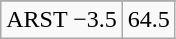<table class="wikitable">
<tr align="center">
</tr>
<tr align="center">
<td>ARST −3.5</td>
<td>64.5</td>
</tr>
</table>
